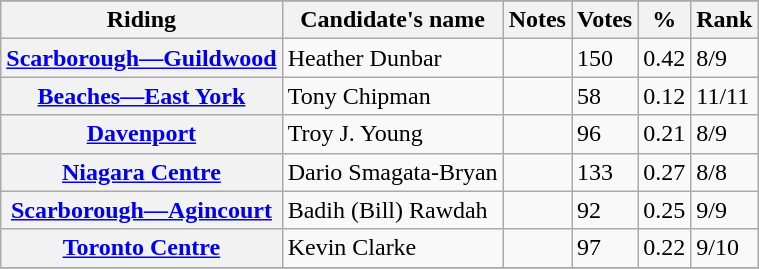<table class="wikitable plainrowheaders">
<tr>
</tr>
<tr>
<th scope="col">Riding</th>
<th scope="col">Candidate's name</th>
<th scope="col">Notes</th>
<th scope="col">Votes</th>
<th scope="col">%</th>
<th scope="col">Rank</th>
</tr>
<tr>
<th scope="row"><a href='#'>Scarborough—Guildwood</a></th>
<td>Heather Dunbar</td>
<td></td>
<td>150</td>
<td>0.42</td>
<td>8/9</td>
</tr>
<tr>
<th scope="row"><a href='#'>Beaches—East York</a></th>
<td>Tony Chipman</td>
<td></td>
<td>58</td>
<td>0.12</td>
<td>11/11</td>
</tr>
<tr>
<th scope="row"><a href='#'>Davenport</a></th>
<td>Troy J. Young</td>
<td></td>
<td>96</td>
<td>0.21</td>
<td>8/9</td>
</tr>
<tr>
<th scope="row"><a href='#'>Niagara Centre</a></th>
<td>Dario Smagata-Bryan</td>
<td></td>
<td>133</td>
<td>0.27</td>
<td>8/8</td>
</tr>
<tr>
<th scope="row"><a href='#'>Scarborough—Agincourt</a></th>
<td>Badih (Bill) Rawdah</td>
<td></td>
<td>92</td>
<td>0.25</td>
<td>9/9</td>
</tr>
<tr>
<th scope="row"><a href='#'>Toronto Centre</a></th>
<td>Kevin Clarke</td>
<td></td>
<td>97</td>
<td>0.22</td>
<td>9/10</td>
</tr>
<tr>
</tr>
</table>
